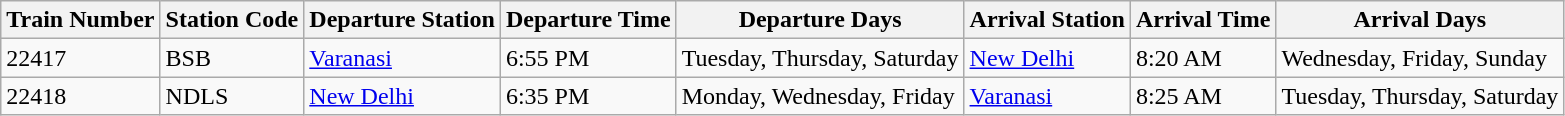<table class="wikitable">
<tr>
<th>Train Number</th>
<th>Station Code</th>
<th>Departure Station</th>
<th>Departure Time</th>
<th>Departure Days</th>
<th>Arrival Station</th>
<th>Arrival Time</th>
<th>Arrival Days</th>
</tr>
<tr>
<td>22417</td>
<td>BSB</td>
<td><a href='#'>Varanasi</a></td>
<td>6:55 PM</td>
<td>Tuesday, Thursday, Saturday</td>
<td><a href='#'>New Delhi</a></td>
<td>8:20 AM</td>
<td>Wednesday, Friday, Sunday</td>
</tr>
<tr>
<td>22418</td>
<td>NDLS</td>
<td><a href='#'>New Delhi</a></td>
<td>6:35 PM</td>
<td>Monday, Wednesday, Friday</td>
<td><a href='#'>Varanasi</a></td>
<td>8:25 AM</td>
<td>Tuesday, Thursday, Saturday</td>
</tr>
</table>
